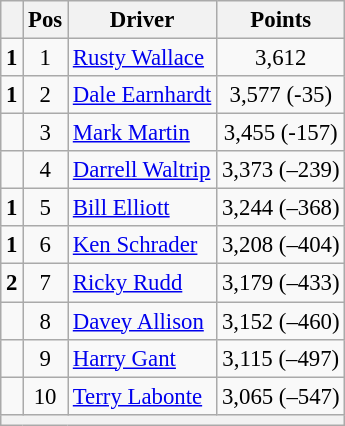<table class="wikitable" style="font-size: 95%;">
<tr>
<th></th>
<th>Pos</th>
<th>Driver</th>
<th>Points</th>
</tr>
<tr>
<td align="left">  <strong>1</strong></td>
<td style="text-align:center;">1</td>
<td><a href='#'>Rusty Wallace</a></td>
<td style="text-align:center;">3,612</td>
</tr>
<tr>
<td align="left">  <strong>1</strong></td>
<td style="text-align:center;">2</td>
<td><a href='#'>Dale Earnhardt</a></td>
<td style="text-align:center;">3,577 (-35)</td>
</tr>
<tr>
<td align="left"></td>
<td style="text-align:center;">3</td>
<td><a href='#'>Mark Martin</a></td>
<td style="text-align:center;">3,455 (-157)</td>
</tr>
<tr>
<td align="left"></td>
<td style="text-align:center;">4</td>
<td><a href='#'>Darrell Waltrip</a></td>
<td style="text-align:center;">3,373 (–239)</td>
</tr>
<tr>
<td align="left">  <strong>1</strong></td>
<td style="text-align:center;">5</td>
<td><a href='#'>Bill Elliott</a></td>
<td style="text-align:center;">3,244 (–368)</td>
</tr>
<tr>
<td align="left">  <strong>1</strong></td>
<td style="text-align:center;">6</td>
<td><a href='#'>Ken Schrader</a></td>
<td style="text-align:center;">3,208 (–404)</td>
</tr>
<tr>
<td align="left">  <strong>2</strong></td>
<td style="text-align:center;">7</td>
<td><a href='#'>Ricky Rudd</a></td>
<td style="text-align:center;">3,179 (–433)</td>
</tr>
<tr>
<td align="left"></td>
<td style="text-align:center;">8</td>
<td><a href='#'>Davey Allison</a></td>
<td style="text-align:center;">3,152 (–460)</td>
</tr>
<tr>
<td align="left"></td>
<td style="text-align:center;">9</td>
<td><a href='#'>Harry Gant</a></td>
<td style="text-align:center;">3,115 (–497)</td>
</tr>
<tr>
<td align="left"></td>
<td style="text-align:center;">10</td>
<td><a href='#'>Terry Labonte</a></td>
<td style="text-align:center;">3,065 (–547)</td>
</tr>
<tr class="sortbottom">
<th colspan="9"></th>
</tr>
</table>
